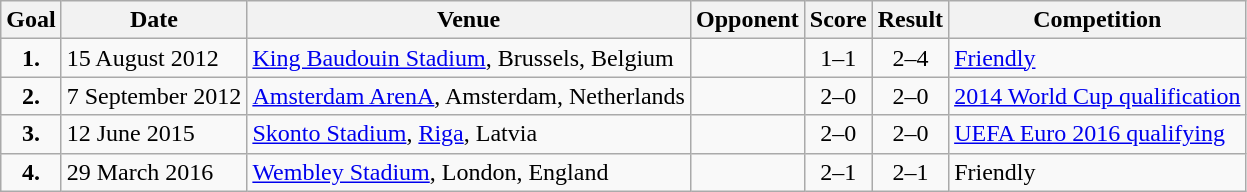<table class="wikitable">
<tr>
<th>Goal</th>
<th>Date</th>
<th>Venue</th>
<th>Opponent</th>
<th>Score</th>
<th>Result</th>
<th>Competition</th>
</tr>
<tr>
<td style="text-align:center;"><strong>1.</strong></td>
<td>15 August 2012</td>
<td><a href='#'>King Baudouin Stadium</a>, Brussels, Belgium</td>
<td></td>
<td style="text-align:center;">1–1</td>
<td style="text-align:center;">2–4</td>
<td><a href='#'>Friendly</a></td>
</tr>
<tr>
<td style="text-align:center;"><strong>2.</strong></td>
<td>7 September 2012</td>
<td><a href='#'>Amsterdam ArenA</a>, Amsterdam, Netherlands</td>
<td></td>
<td style="text-align:center;">2–0</td>
<td style="text-align:center;">2–0</td>
<td><a href='#'>2014 World Cup qualification</a></td>
</tr>
<tr>
<td style="text-align:center;"><strong>3.</strong></td>
<td>12 June 2015</td>
<td><a href='#'>Skonto Stadium</a>, <a href='#'>Riga</a>, Latvia</td>
<td></td>
<td style="text-align:center;">2–0</td>
<td style="text-align:center;">2–0</td>
<td><a href='#'>UEFA Euro 2016 qualifying</a></td>
</tr>
<tr>
<td style="text-align:center;"><strong>4.</strong></td>
<td>29 March 2016</td>
<td><a href='#'>Wembley Stadium</a>, London, England</td>
<td></td>
<td style="text-align:center;">2–1</td>
<td style="text-align:center;">2–1</td>
<td>Friendly</td>
</tr>
</table>
